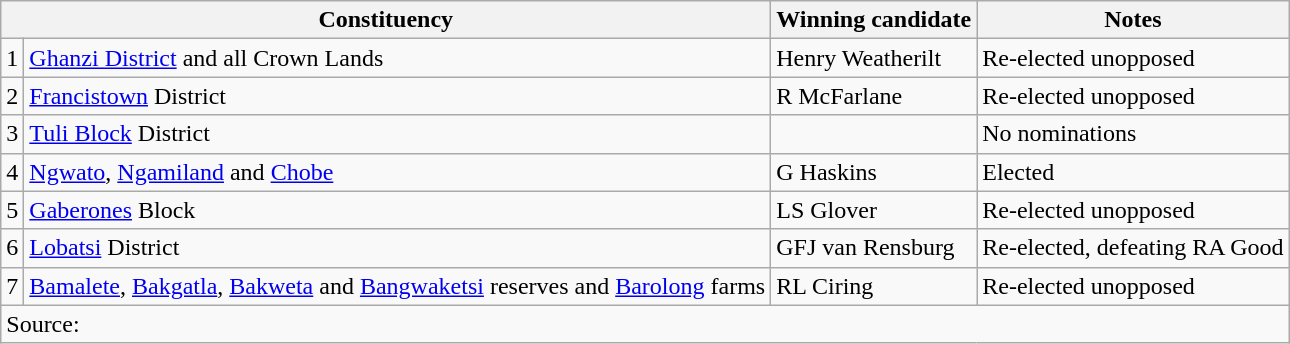<table class=wikitable style=text-align:left>
<tr>
<th colspan=2>Constituency</th>
<th>Winning candidate</th>
<th>Notes</th>
</tr>
<tr>
<td>1</td>
<td><a href='#'>Ghanzi District</a> and all Crown Lands</td>
<td>Henry Weatherilt</td>
<td>Re-elected unopposed</td>
</tr>
<tr>
<td>2</td>
<td><a href='#'>Francistown</a> District</td>
<td>R McFarlane</td>
<td>Re-elected unopposed</td>
</tr>
<tr>
<td>3</td>
<td><a href='#'>Tuli Block</a> District</td>
<td></td>
<td>No nominations</td>
</tr>
<tr>
<td>4</td>
<td><a href='#'>Ngwato</a>, <a href='#'>Ngamiland</a> and <a href='#'>Chobe</a></td>
<td>G Haskins</td>
<td>Elected</td>
</tr>
<tr>
<td>5</td>
<td><a href='#'>Gaberones</a> Block</td>
<td>LS Glover</td>
<td>Re-elected unopposed</td>
</tr>
<tr>
<td>6</td>
<td><a href='#'>Lobatsi</a> District</td>
<td>GFJ van Rensburg</td>
<td>Re-elected, defeating RA Good</td>
</tr>
<tr>
<td>7</td>
<td><a href='#'>Bamalete</a>, <a href='#'>Bakgatla</a>, <a href='#'>Bakweta</a> and <a href='#'>Bangwaketsi</a> reserves and <a href='#'>Barolong</a> farms</td>
<td>RL Ciring</td>
<td>Re-elected unopposed</td>
</tr>
<tr>
<td align=left colspan=4>Source: </td>
</tr>
</table>
